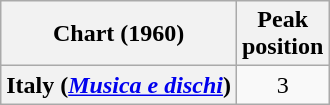<table class="wikitable plainrowheaders" style="text-align:center">
<tr>
<th scope="col">Chart (1960)</th>
<th scope="col">Peak<br>position</th>
</tr>
<tr>
<th scope="row">Italy (<em><a href='#'>Musica e dischi</a></em>)</th>
<td>3</td>
</tr>
</table>
